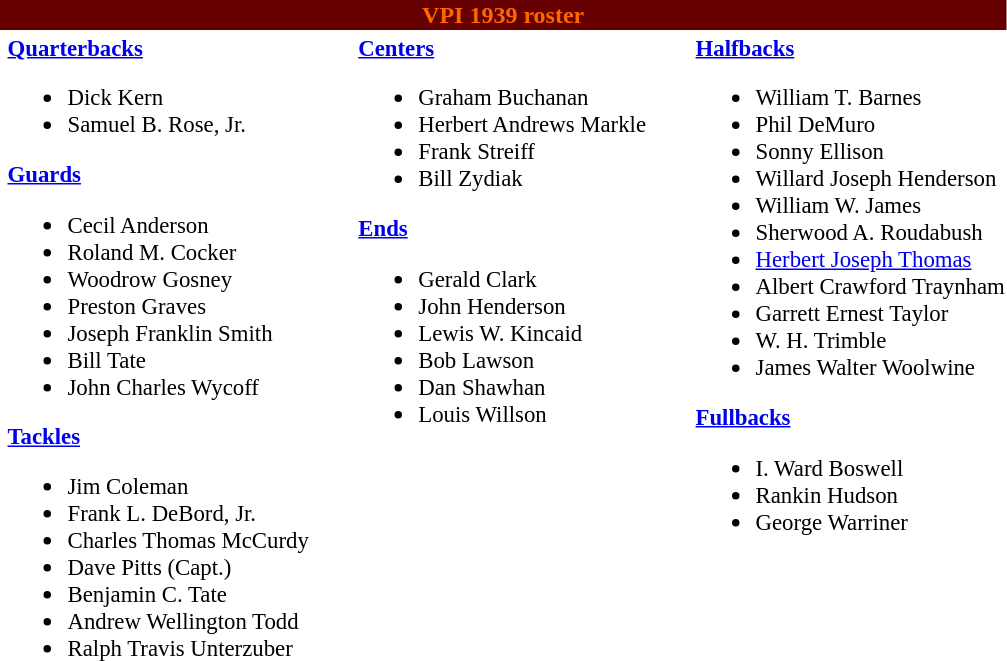<table class="toccolours" style="text-align: left;">
<tr>
<th colspan="9" style="background:#660000;color:#FF6600;text-align:center;"><span><strong>VPI 1939 roster</strong></span></th>
</tr>
<tr>
<td></td>
<td style="font-size:95%; vertical-align:top;"><strong><a href='#'>Quarterbacks</a></strong><br><ul><li>Dick Kern</li><li>Samuel B. Rose, Jr.</li></ul><strong><a href='#'>Guards</a></strong><ul><li>Cecil Anderson</li><li>Roland M. Cocker</li><li>Woodrow Gosney</li><li>Preston Graves</li><li>Joseph Franklin Smith</li><li>Bill Tate</li><li>John Charles Wycoff</li></ul><strong><a href='#'>Tackles</a></strong><ul><li>Jim Coleman</li><li>Frank L. DeBord, Jr.</li><li>Charles Thomas McCurdy</li><li>Dave Pitts (Capt.)</li><li>Benjamin C. Tate</li><li>Andrew Wellington Todd</li><li>Ralph Travis Unterzuber</li></ul></td>
<td style="width: 25px;"></td>
<td style="font-size:95%; vertical-align:top;"><strong><a href='#'>Centers</a></strong><br><ul><li>Graham Buchanan</li><li>Herbert Andrews Markle</li><li>Frank Streiff</li><li>Bill Zydiak</li></ul><strong><a href='#'>Ends</a></strong><ul><li>Gerald Clark</li><li>John Henderson</li><li>Lewis W. Kincaid</li><li>Bob Lawson</li><li>Dan Shawhan</li><li>Louis Willson</li></ul></td>
<td style="width: 25px;"></td>
<td style="font-size:95%; vertical-align:top;"><strong><a href='#'>Halfbacks</a></strong><br><ul><li>William T. Barnes</li><li>Phil DeMuro</li><li>Sonny Ellison</li><li>Willard Joseph Henderson</li><li>William W. James</li><li>Sherwood A. Roudabush</li><li><a href='#'>Herbert Joseph Thomas</a></li><li>Albert Crawford Traynham</li><li>Garrett Ernest Taylor</li><li>W. H. Trimble</li><li>James Walter Woolwine</li></ul><strong><a href='#'>Fullbacks</a></strong><ul><li>I. Ward Boswell</li><li>Rankin Hudson</li><li>George Warriner</li></ul></td>
</tr>
</table>
